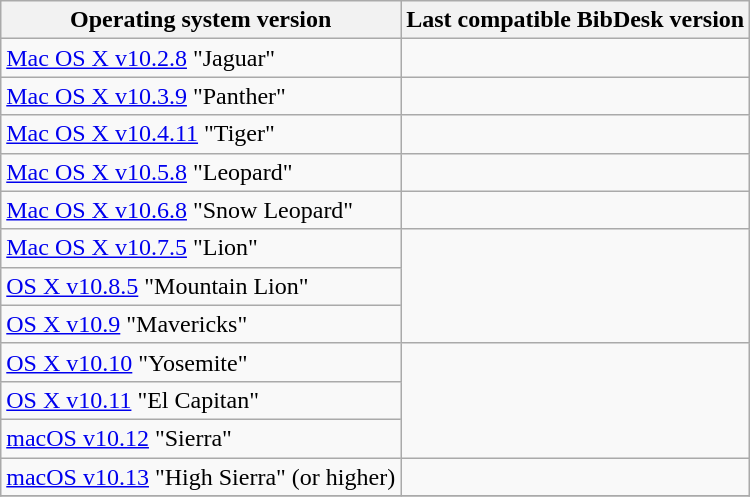<table class="wikitable">
<tr>
<th>Operating system version</th>
<th>Last compatible BibDesk version</th>
</tr>
<tr>
<td><a href='#'>Mac OS X v10.2.8</a> "Jaguar"</td>
<td></td>
</tr>
<tr>
<td><a href='#'>Mac OS X v10.3.9</a> "Panther"</td>
<td></td>
</tr>
<tr>
<td><a href='#'>Mac OS X v10.4.11</a> "Tiger"</td>
<td></td>
</tr>
<tr>
<td><a href='#'>Mac OS X v10.5.8</a> "Leopard"</td>
<td></td>
</tr>
<tr>
<td><a href='#'>Mac OS X v10.6.8</a> "Snow Leopard"</td>
<td></td>
</tr>
<tr>
<td><a href='#'>Mac OS X v10.7.5</a> "Lion"</td>
<td rowspan="3"></td>
</tr>
<tr>
<td><a href='#'>OS X v10.8.5</a> "Mountain Lion"</td>
</tr>
<tr>
<td><a href='#'>OS X v10.9</a> "Mavericks"</td>
</tr>
<tr>
<td><a href='#'>OS X v10.10</a> "Yosemite"</td>
<td rowspan="3"></td>
</tr>
<tr>
<td><a href='#'>OS X v10.11</a> "El Capitan"</td>
</tr>
<tr>
<td><a href='#'>macOS v10.12</a> "Sierra"</td>
</tr>
<tr>
<td><a href='#'>macOS v10.13</a> "High Sierra" (or higher)</td>
<td></td>
</tr>
<tr>
</tr>
</table>
